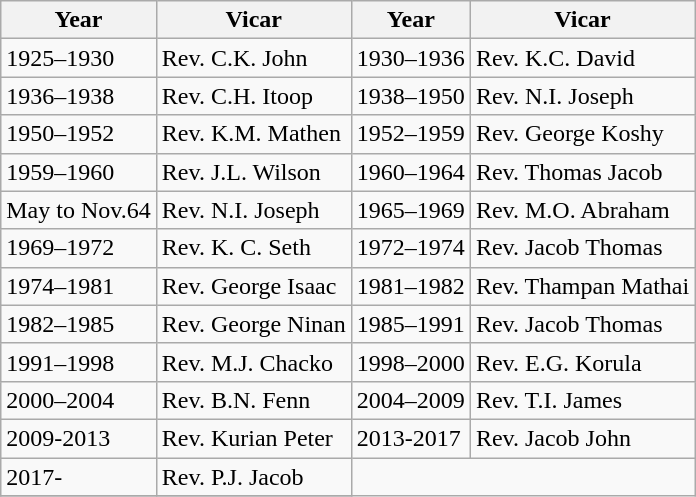<table class="wikitable">
<tr>
<th>Year</th>
<th>Vicar</th>
<th>Year</th>
<th>Vicar</th>
</tr>
<tr>
<td>1925–1930</td>
<td>Rev. C.K. John</td>
<td>1930–1936</td>
<td>Rev. K.C. David</td>
</tr>
<tr>
<td>1936–1938</td>
<td>Rev. C.H. Itoop</td>
<td>1938–1950</td>
<td>Rev. N.I. Joseph</td>
</tr>
<tr>
<td>1950–1952</td>
<td>Rev. K.M. Mathen</td>
<td>1952–1959</td>
<td>Rev. George Koshy</td>
</tr>
<tr>
<td>1959–1960</td>
<td>Rev. J.L. Wilson</td>
<td>1960–1964</td>
<td>Rev. Thomas Jacob</td>
</tr>
<tr>
<td>May to Nov.64</td>
<td>Rev. N.I. Joseph</td>
<td>1965–1969</td>
<td>Rev. M.O. Abraham</td>
</tr>
<tr>
<td>1969–1972</td>
<td>Rev. K. C. Seth</td>
<td>1972–1974</td>
<td>Rev. Jacob Thomas</td>
</tr>
<tr>
<td>1974–1981</td>
<td>Rev. George Isaac</td>
<td>1981–1982</td>
<td>Rev. Thampan Mathai</td>
</tr>
<tr>
<td>1982–1985</td>
<td>Rev. George Ninan</td>
<td>1985–1991</td>
<td>Rev. Jacob Thomas</td>
</tr>
<tr>
<td>1991–1998</td>
<td>Rev. M.J. Chacko</td>
<td>1998–2000</td>
<td>Rev. E.G. Korula</td>
</tr>
<tr>
<td>2000–2004</td>
<td>Rev. B.N. Fenn</td>
<td>2004–2009</td>
<td>Rev. T.I. James</td>
</tr>
<tr>
<td>2009-2013</td>
<td>Rev. Kurian Peter</td>
<td>2013-2017</td>
<td>Rev. Jacob John</td>
</tr>
<tr>
<td>2017-</td>
<td>Rev. P.J. Jacob</td>
</tr>
<tr>
</tr>
</table>
